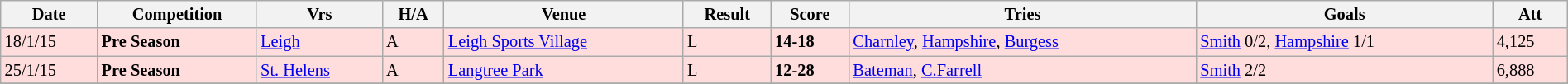<table class="wikitable" style="font-size:85%;" width="100%">
<tr>
<th>Date</th>
<th>Competition</th>
<th>Vrs</th>
<th>H/A</th>
<th>Venue</th>
<th>Result</th>
<th>Score</th>
<th>Tries</th>
<th>Goals</th>
<th>Att</th>
</tr>
<tr style="background:#ffdddd;" width=20 | >
<td>18/1/15</td>
<td><strong>Pre Season</strong></td>
<td><a href='#'>Leigh</a></td>
<td>A</td>
<td><a href='#'>Leigh Sports Village</a></td>
<td>L</td>
<td><strong>14-18</strong></td>
<td><a href='#'>Charnley</a>, <a href='#'>Hampshire</a>, <a href='#'>Burgess</a></td>
<td><a href='#'>Smith</a> 0/2, <a href='#'>Hampshire</a> 1/1</td>
<td>4,125</td>
</tr>
<tr style="background:#ffdddd;" width=20 | >
<td>25/1/15</td>
<td><strong>Pre Season</strong></td>
<td><a href='#'>St. Helens</a></td>
<td>A</td>
<td><a href='#'>Langtree Park</a></td>
<td>L</td>
<td><strong>12-28</strong></td>
<td><a href='#'>Bateman</a>, <a href='#'>C.Farrell</a></td>
<td><a href='#'>Smith</a> 2/2</td>
<td>6,888</td>
</tr>
<tr>
</tr>
</table>
